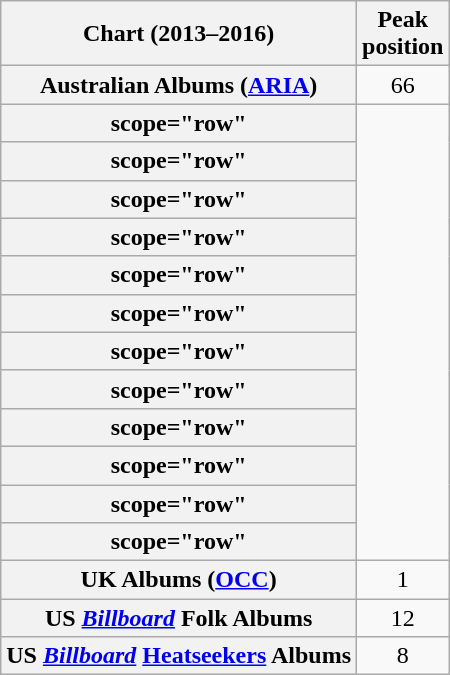<table class="wikitable sortable plainrowheaders">
<tr>
<th scope="col">Chart (2013–2016)</th>
<th scope="col">Peak<br>position</th>
</tr>
<tr>
<th scope="row">Australian Albums (<a href='#'>ARIA</a>)</th>
<td style="text-align:center;">66</td>
</tr>
<tr>
<th>scope="row" </th>
</tr>
<tr>
<th>scope="row" </th>
</tr>
<tr>
<th>scope="row" </th>
</tr>
<tr>
<th>scope="row" </th>
</tr>
<tr>
<th>scope="row" </th>
</tr>
<tr>
<th>scope="row" </th>
</tr>
<tr>
<th>scope="row" </th>
</tr>
<tr>
<th>scope="row" </th>
</tr>
<tr>
<th>scope="row" </th>
</tr>
<tr>
<th>scope="row" </th>
</tr>
<tr>
<th>scope="row" </th>
</tr>
<tr>
<th>scope="row" </th>
</tr>
<tr>
<th scope="row">UK Albums (<a href='#'>OCC</a>)</th>
<td align="center">1</td>
</tr>
<tr>
<th scope="row">US <em><a href='#'>Billboard</a></em> Folk Albums</th>
<td align="center">12</td>
</tr>
<tr>
<th scope="row">US <em><a href='#'>Billboard</a></em> <a href='#'>Heatseekers</a> Albums</th>
<td align="center">8</td>
</tr>
</table>
